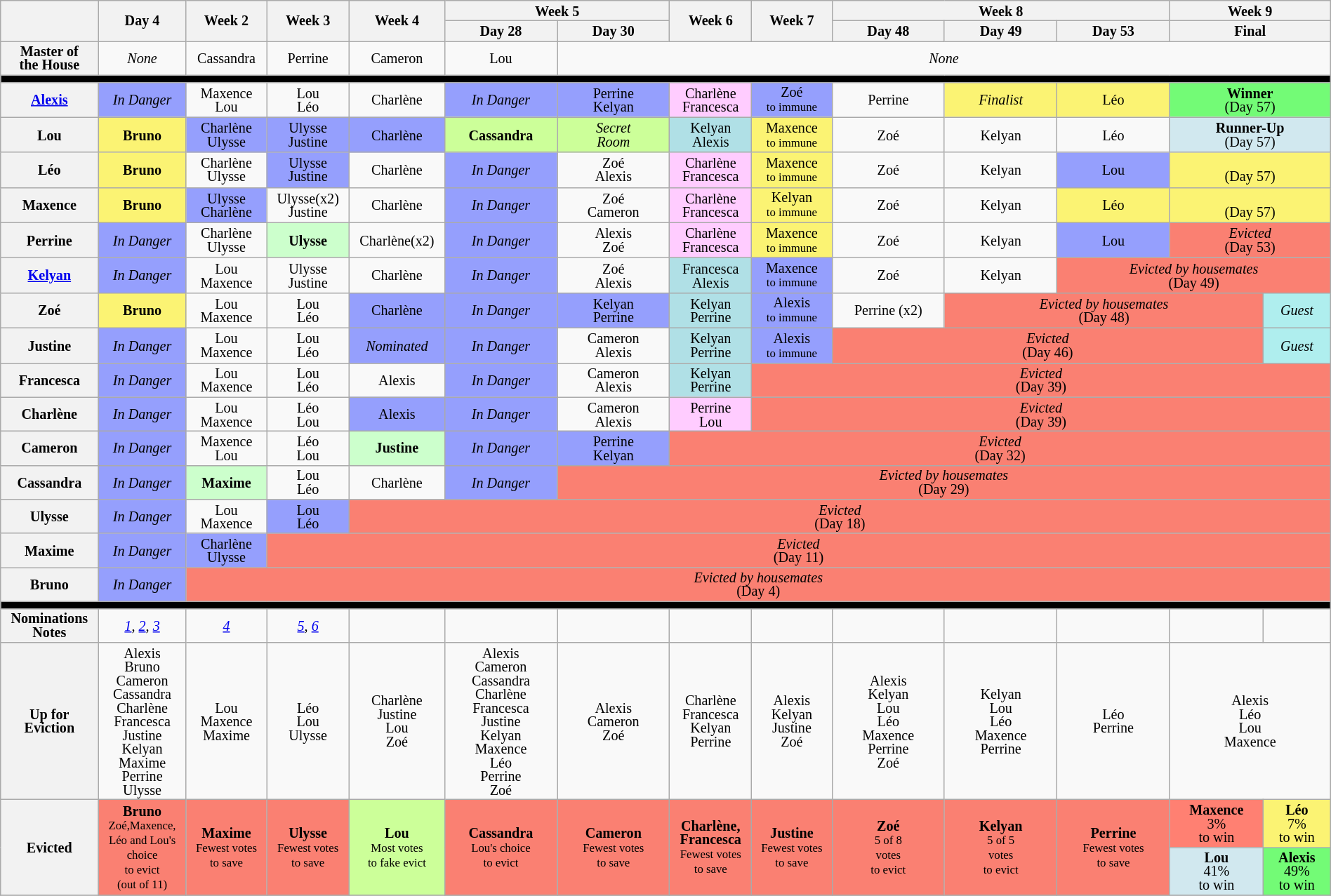<table class="wikitable" style="text-align:center; width:100%; font-size:84%; line-height:13px;">
<tr>
<th rowspan=2 style="width:5%"></th>
<th rowspan=2 style="width:5%">Day 4</th>
<th rowspan=2 style="width:5%">Week 2</th>
<th rowspan=2 style="width:5%">Week 3</th>
<th rowspan=2 style="width:5%">Week 4</th>
<th colspan=2 style="width:5%">Week 5</th>
<th rowspan=2 style="width:5%">Week 6</th>
<th rowspan=2 style="width:5%">Week 7</th>
<th colspan=3 style="width:10%">Week 8</th>
<th colspan="3" style="width:15%">Week 9</th>
</tr>
<tr>
<th style="width:7%">Day 28</th>
<th style="width:7%">Day 30</th>
<th style="width:7%">Day 48</th>
<th style="width:7%">Day 49</th>
<th style="width:7%">Day 53</th>
<th colspan="2" style="width:10%">Final</th>
</tr>
<tr>
<th>Master of<br>the House</th>
<td><em>None</em></td>
<td>Cassandra</td>
<td>Perrine</td>
<td>Cameron</td>
<td>Lou</td>
<td colspan=8><em>None</em></td>
</tr>
<tr>
<td colspan="14" style="background-color: black;"></td>
</tr>
<tr>
<th><a href='#'>Alexis</a></th>
<td style="background:#959ffd;"><em>In Danger</em></td>
<td>Maxence<br>Lou</td>
<td>Lou<br>Léo</td>
<td>Charlène</td>
<td style="background:#959ffd;"><em>In Danger</em></td>
<td style="background:#959ffd;">Perrine<br>Kelyan</td>
<td style="background:#FFCCFF">Charlène<br>Francesca</td>
<td style="background:#959ffd;">Zoé<br><small>to immune</small></td>
<td>Perrine</td>
<td style="background:#FBF373;"><em>Finalist</em></td>
<td style="background:#FBF373;">Léo</td>
<td colspan="2" style="background:#73FB76"><strong>Winner</strong><br>(Day 57)</td>
</tr>
<tr>
<th>Lou</th>
<td style="background:#FBF373;"><strong> Bruno</strong></td>
<td style="background:#959ffd;">Charlène<br>Ulysse</td>
<td style="background:#959ffd;">Ulysse<br>Justine</td>
<td style="background:#959ffd;">Charlène</td>
<td style="background:#CCFF99;"><strong>Cassandra</strong></td>
<td style="background:#CCFF99;"><em>Secret<br>Room</em></td>
<td bgcolor=#b0e0e6 text-align:center">Kelyan<br>Alexis</td>
<td style="background:#FBF373;">Maxence<br><small>to immune</small></td>
<td>Zoé</td>
<td>Kelyan</td>
<td>Léo</td>
<td colspan="2" style="background:#D1E8EF"><strong>Runner-Up</strong><br>(Day 57)</td>
</tr>
<tr>
<th>Léo</th>
<td style="background:#FBF373;"><strong> Bruno</strong></td>
<td>Charlène<br>Ulysse</td>
<td style="background:#959ffd;">Ulysse<br>Justine</td>
<td>Charlène</td>
<td style="background:#959ffd;"><em>In Danger</em></td>
<td>Zoé<br>Alexis</td>
<td style="background:#FFCCFF">Charlène<br>Francesca</td>
<td style="background:#FBF373;">Maxence<br><small>to immune</small></td>
<td>Zoé</td>
<td>Kelyan</td>
<td style="background:#959ffd;">Lou</td>
<td colspan="2" style="background:#FBF373;"><br>(Day 57)</td>
</tr>
<tr>
<th>Maxence</th>
<td style="background:#FBF373;"><strong> Bruno</strong></td>
<td style="background:#959ffd;">Ulysse<br>Charlène</td>
<td>Ulysse(x2)<br>Justine</td>
<td>Charlène</td>
<td style="background:#959ffd;"><em>In Danger</em></td>
<td>Zoé<br>Cameron</td>
<td style="background:#FFCCFF">Charlène<br>Francesca</td>
<td style="background:#FBF373;">Kelyan<br><small>to immune</small></td>
<td>Zoé</td>
<td>Kelyan</td>
<td style="background:#FBF373;">Léo</td>
<td colspan="2" style="background:#FBF373;"><br>(Day 57)</td>
</tr>
<tr>
<th>Perrine</th>
<td style="background:#959ffd;"><em>In Danger</em></td>
<td>Charlène<br>Ulysse</td>
<td style="background:#CCFFCC;"><strong>Ulysse</strong></td>
<td>Charlène(x2)</td>
<td style="background:#959ffd;"><em>In Danger</em></td>
<td>Alexis<br>Zoé</td>
<td style="background:#FFCCFF">Charlène<br>Francesca</td>
<td style="background:#FBF373;">Maxence<br><small>to immune</small></td>
<td>Zoé</td>
<td>Kelyan</td>
<td style="background:#959ffd;">Lou</td>
<td colspan=3 style="background:salmon;"><em>Evicted</em><br>(Day 53)</td>
</tr>
<tr>
<th><a href='#'>Kelyan</a></th>
<td style="background:#959ffd;"><em>In Danger</em></td>
<td>Lou<br>Maxence</td>
<td>Ulysse<br>Justine</td>
<td>Charlène</td>
<td style="background:#959ffd;"><em>In Danger</em></td>
<td>Zoé<br>Alexis</td>
<td bgcolor=#b0e0e6 text-align:center">Francesca<br>Alexis</td>
<td style="background:#959ffd;">Maxence<br><small>to immune</small></td>
<td>Zoé</td>
<td>Kelyan</td>
<td colspan="3" style="background:salmon;"><em>Evicted by housemates</em><br>(Day 49)</td>
</tr>
<tr>
<th>Zoé</th>
<td style="background:#FBF373;"><strong> Bruno</strong></td>
<td>Lou<br>Maxence</td>
<td>Lou<br>Léo</td>
<td style="background:#959ffd;">Charlène</td>
<td style="background:#959ffd;"><em>In Danger</em></td>
<td style="background:#959ffd;">Kelyan<br>Perrine</td>
<td bgcolor=#b0e0e6 text-align:center">Kelyan<br>Perrine</td>
<td style="background:#959ffd;">Alexis<br><small>to immune</small></td>
<td>Perrine (x2)</td>
<td colspan=3 style="background:salmon;"><em>Evicted by housemates</em><br>(Day 48)</td>
<td colspan="1" style="background:#AFEEEE"><em>Guest</em></td>
</tr>
<tr>
<th>Justine</th>
<td style="background:#959ffd;"><em>In Danger</em></td>
<td>Lou<br>Maxence</td>
<td>Lou<br>Léo</td>
<td style="background:#959ffd;"><em>Nominated</em></td>
<td style="background:#959ffd;"><em>In Danger</em></td>
<td>Cameron<br>Alexis</td>
<td bgcolor=#b0e0e6 text-align:center">Kelyan<br>Perrine</td>
<td style="background:#959ffd;">Alexis<br><small>to immune</small></td>
<td colspan=4 style="background:salmon;"><em>Evicted</em><br>(Day 46)</td>
<td colspan="1" style="background:#AFEEEE"><em>Guest</em></td>
</tr>
<tr>
<th>Francesca</th>
<td style="background:#959ffd;"><em>In Danger</em></td>
<td>Lou<br>Maxence</td>
<td>Lou<br>Léo</td>
<td>Alexis</td>
<td style="background:#959ffd;"><em>In Danger</em></td>
<td>Cameron<br>Alexis</td>
<td bgcolor=#b0e0e6 text-align:center">Kelyan<br>Perrine</td>
<td colspan=6 style="background:salmon;"><em>Evicted</em><br>(Day 39)</td>
</tr>
<tr>
<th>Charlène</th>
<td style="background:#959ffd;"><em>In Danger</em></td>
<td>Lou<br>Maxence</td>
<td>Léo<br>Lou</td>
<td style="background:#959ffd;">Alexis</td>
<td style="background:#959ffd;"><em>In Danger</em></td>
<td>Cameron<br>Alexis</td>
<td style="background:#FFCCFF">Perrine<br>Lou</td>
<td colspan=6 style="background:salmon;"><em>Evicted</em><br>(Day 39)</td>
</tr>
<tr>
<th>Cameron</th>
<td style="background:#959ffd;"><em>In Danger</em></td>
<td>Maxence<br>Lou</td>
<td>Léo<br>Lou</td>
<td style="background:#CCFFCC;"><strong>Justine</strong></td>
<td style="background:#959ffd;"><em>In Danger</em></td>
<td style="background:#959ffd;">Perrine<br>Kelyan</td>
<td colspan=7 style="background:salmon;"><em>Evicted</em><br>(Day 32)</td>
</tr>
<tr>
<th>Cassandra</th>
<td style="background:#959ffd;"><em>In Danger</em></td>
<td style="background:#CCFFCC;"><strong>Maxime</strong></td>
<td>Lou<br>Léo</td>
<td>Charlène</td>
<td style="background:#959ffd;"><em>In Danger</em></td>
<td colspan=8 style="background:salmon;"><em>Evicted by housemates</em><br>(Day 29)</td>
</tr>
<tr>
<th>Ulysse</th>
<td style="background:#959ffd;"><em>In Danger</em></td>
<td>Lou<br>Maxence</td>
<td style="background:#959ffd;">Lou<br>Léo</td>
<td colspan=10 style="background:salmon;"><em>Evicted</em><br>(Day 18)</td>
</tr>
<tr>
<th>Maxime</th>
<td style="background:#959ffd;"><em>In Danger</em></td>
<td style="background:#959ffd;">Charlène<br>Ulysse</td>
<td colspan="11" style="background:salmon;"><em>Evicted</em><br>(Day 11)</td>
</tr>
<tr>
<th>Bruno</th>
<td style="background:#959ffd;"><em>In Danger</em></td>
<td colspan="12" style="background:salmon;"><em>Evicted by housemates</em><br>(Day 4)</td>
</tr>
<tr>
<td colspan="23" style="background-color: black;"></td>
</tr>
<tr>
<th>Nominations<br>Notes</th>
<td><em><a href='#'>1</a></em>, <em><a href='#'>2</a></em>, <em><a href='#'>3</a></em></td>
<td><em><a href='#'>4</a></em></td>
<td><em><a href='#'>5</a></em>, <em><a href='#'>6</a></em></td>
<td></td>
<td></td>
<td></td>
<td></td>
<td></td>
<td></td>
<td></td>
<td></td>
<td></td>
<td></td>
</tr>
<tr>
<th>Up for<br>Eviction</th>
<td>Alexis<br>Bruno<br>Cameron<br>Cassandra<br>Charlène<br>Francesca<br>Justine<br>Kelyan<br>Maxime<br>Perrine<br>Ulysse</td>
<td>Lou<br>Maxence<br>Maxime</td>
<td>Léo<br>Lou<br>Ulysse</td>
<td>Charlène<br>Justine<br>Lou<br>Zoé</td>
<td>Alexis<br>Cameron<br>Cassandra<br>Charlène<br>Francesca<br>Justine<br>Kelyan<br>Maxence<br>Léo<br>Perrine<br>Zoé</td>
<td>Alexis<br>Cameron<br>Zoé</td>
<td>Charlène<br>Francesca<br>Kelyan<br>Perrine</td>
<td>Alexis<br>Kelyan<br>Justine<br>Zoé</td>
<td>Alexis<br>Kelyan<br>Lou<br>Léo<br>Maxence<br>Perrine<br>Zoé</td>
<td>Kelyan<br>Lou<br>Léo<br>Maxence<br>Perrine</td>
<td>Léo<br>Perrine</td>
<td colspan="2" rowspan="1">Alexis<br>Léo<br>Lou<br>Maxence</td>
</tr>
<tr>
<th rowspan="2">Evicted</th>
<td style="background:salmon;" rowspan=2><strong>Bruno</strong><br><small>Zoé,Maxence,<br> Léo and Lou's choice<br>to evict<br>(out of 11)</small></td>
<td style="background:salmon;" rowspan=2><strong>Maxime</strong><br><small>Fewest votes<br>to save</small></td>
<td style="background:salmon;" rowspan=2><strong>Ulysse</strong><br><small>Fewest votes<br>to save</small></td>
<td style="background:#CCFF99;" rowspan=2><strong>Lou</strong><br><small>Most votes<br>to fake evict</small></td>
<td style="background:salmon;" rowspan=2><strong>Cassandra</strong><br><small>Lou's choice<br>to evict</small></td>
<td style="background:salmon;" rowspan=2><strong>Cameron</strong><br><small>Fewest votes<br>to save</small></td>
<td style="background:salmon;" rowspan=2><strong>Charlène,</strong><br><strong>Francesca</strong><br><small>Fewest votes<br>to save</small></td>
<td style="background:salmon;" rowspan=2><strong>Justine</strong><br><small>Fewest votes<br>to save</small></td>
<td style="background:salmon;" rowspan=2><strong>Zoé</strong><br><small>5 of 8<br>votes<br>to evict</small></td>
<td style="background:salmon;" rowspan=2><strong>Kelyan</strong> <br><small>5 of 5<br>votes<br>to evict</small></td>
<td style="background:salmon;" rowspan=2><strong>Perrine</strong><br><small>Fewest votes<br>to save</small></td>
<td style="background:#FF8072"><strong>Maxence</strong><br>3%<br>to win</td>
<td style="background:#FBF373"><strong>Léo</strong><br>7%<br>to win</td>
</tr>
<tr>
<td style="background:#D1E8EF"><strong>Lou</strong><br>41%<br>to win</td>
<td style="background:#73FB76"><strong>Alexis</strong><br>49%<br>to win</td>
</tr>
<tr>
</tr>
</table>
